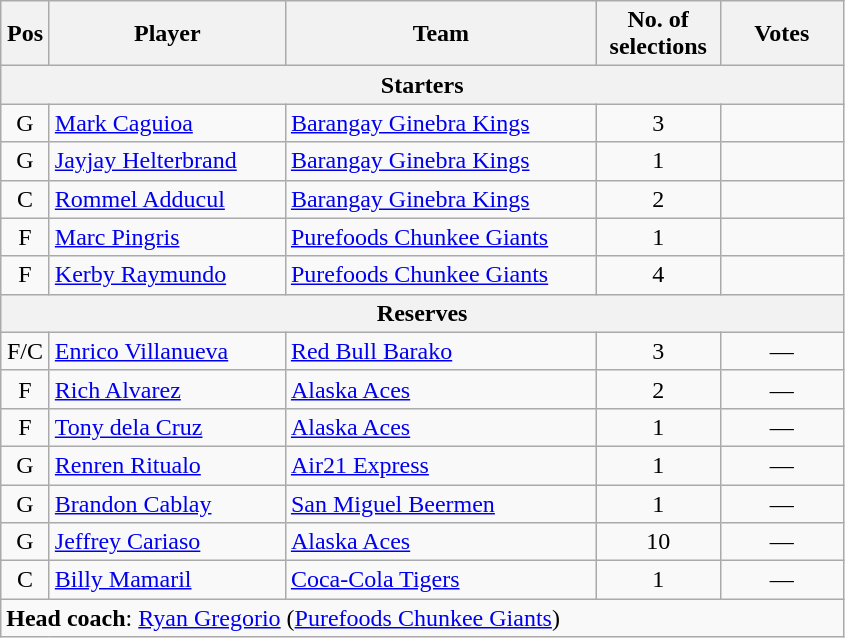<table class="wikitable" style="text-align:center">
<tr>
<th scope="col" width="25px">Pos</th>
<th scope="col" width="150px">Player</th>
<th scope="col" width="200px">Team</th>
<th scope="col" width="75px">No. of selections</th>
<th scope="col" width="75px">Votes</th>
</tr>
<tr>
<th scope="col" colspan="5">Starters</th>
</tr>
<tr>
<td>G</td>
<td style="text-align:left"><a href='#'>Mark Caguioa</a></td>
<td style="text-align:left"><a href='#'>Barangay Ginebra Kings</a></td>
<td>3</td>
<td></td>
</tr>
<tr>
<td>G</td>
<td style="text-align:left"><a href='#'>Jayjay Helterbrand</a></td>
<td style="text-align:left"><a href='#'>Barangay Ginebra Kings</a></td>
<td>1</td>
<td></td>
</tr>
<tr>
<td>C</td>
<td style="text-align:left"><a href='#'>Rommel Adducul</a></td>
<td style="text-align:left"><a href='#'>Barangay Ginebra Kings</a></td>
<td>2</td>
<td></td>
</tr>
<tr>
<td>F</td>
<td style="text-align:left"><a href='#'>Marc Pingris</a></td>
<td style="text-align:left"><a href='#'>Purefoods Chunkee Giants</a></td>
<td>1</td>
<td></td>
</tr>
<tr>
<td>F</td>
<td style="text-align:left"><a href='#'>Kerby Raymundo</a></td>
<td style="text-align:left"><a href='#'>Purefoods Chunkee Giants</a></td>
<td>4</td>
<td></td>
</tr>
<tr>
<th scope="col" colspan="5">Reserves</th>
</tr>
<tr>
<td>F/C</td>
<td style="text-align:left"><a href='#'>Enrico Villanueva</a></td>
<td style="text-align:left"><a href='#'>Red Bull Barako</a></td>
<td>3</td>
<td>—</td>
</tr>
<tr>
<td>F</td>
<td style="text-align:left"><a href='#'>Rich Alvarez</a></td>
<td style="text-align:left"><a href='#'>Alaska Aces</a></td>
<td>2</td>
<td>—</td>
</tr>
<tr>
<td>F</td>
<td style="text-align:left"><a href='#'>Tony dela Cruz</a></td>
<td style="text-align:left"><a href='#'>Alaska Aces</a></td>
<td>1</td>
<td>—</td>
</tr>
<tr>
<td>G</td>
<td style="text-align:left"><a href='#'>Renren Ritualo</a></td>
<td style="text-align:left"><a href='#'>Air21 Express</a></td>
<td>1</td>
<td>—</td>
</tr>
<tr>
<td>G</td>
<td style="text-align:left"><a href='#'>Brandon Cablay</a></td>
<td style="text-align:left"><a href='#'>San Miguel Beermen</a></td>
<td>1</td>
<td>—</td>
</tr>
<tr>
<td>G</td>
<td style="text-align:left"><a href='#'>Jeffrey Cariaso</a></td>
<td style="text-align:left"><a href='#'>Alaska Aces</a></td>
<td>10</td>
<td>—</td>
</tr>
<tr>
<td>C</td>
<td style="text-align:left"><a href='#'>Billy Mamaril</a></td>
<td style="text-align:left"><a href='#'>Coca-Cola Tigers</a></td>
<td>1</td>
<td>—</td>
</tr>
<tr>
<td style="text-align:left" colspan="5"><strong>Head coach</strong>: <a href='#'>Ryan Gregorio</a> (<a href='#'>Purefoods Chunkee Giants</a>)</td>
</tr>
</table>
